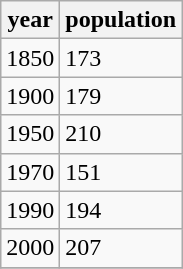<table class="wikitable">
<tr>
<th>year</th>
<th>population</th>
</tr>
<tr>
<td>1850</td>
<td>173</td>
</tr>
<tr>
<td>1900</td>
<td>179</td>
</tr>
<tr>
<td>1950</td>
<td>210</td>
</tr>
<tr>
<td>1970</td>
<td>151</td>
</tr>
<tr>
<td>1990</td>
<td>194</td>
</tr>
<tr>
<td>2000</td>
<td>207</td>
</tr>
<tr>
</tr>
</table>
